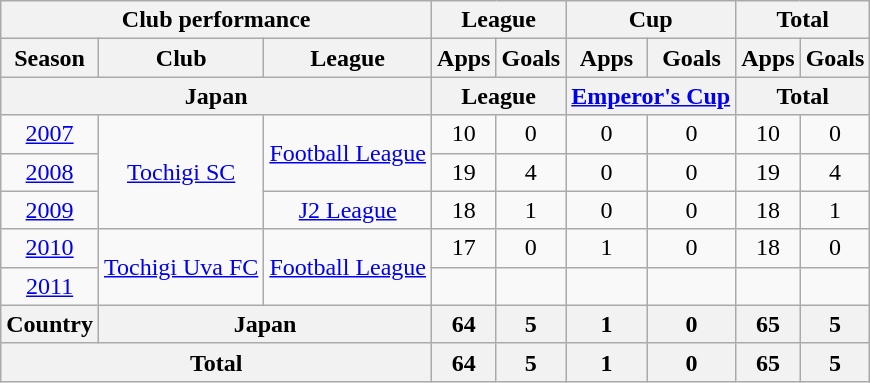<table class="wikitable" style="text-align:center;">
<tr>
<th colspan=3>Club performance</th>
<th colspan=2>League</th>
<th colspan=2>Cup</th>
<th colspan=2>Total</th>
</tr>
<tr>
<th>Season</th>
<th>Club</th>
<th>League</th>
<th>Apps</th>
<th>Goals</th>
<th>Apps</th>
<th>Goals</th>
<th>Apps</th>
<th>Goals</th>
</tr>
<tr>
<th colspan=3>Japan</th>
<th colspan=2>League</th>
<th colspan=2><a href='#'>Emperor's Cup</a></th>
<th colspan=2>Total</th>
</tr>
<tr>
<td><a href='#'>2007</a></td>
<td rowspan="3"><a href='#'>Tochigi SC</a></td>
<td rowspan="2"><a href='#'>Football League</a></td>
<td>10</td>
<td>0</td>
<td>0</td>
<td>0</td>
<td>10</td>
<td>0</td>
</tr>
<tr>
<td><a href='#'>2008</a></td>
<td>19</td>
<td>4</td>
<td>0</td>
<td>0</td>
<td>19</td>
<td>4</td>
</tr>
<tr>
<td><a href='#'>2009</a></td>
<td><a href='#'>J2 League</a></td>
<td>18</td>
<td>1</td>
<td>0</td>
<td>0</td>
<td>18</td>
<td>1</td>
</tr>
<tr>
<td><a href='#'>2010</a></td>
<td rowspan="2"><a href='#'>Tochigi Uva FC</a></td>
<td rowspan="2"><a href='#'>Football League</a></td>
<td>17</td>
<td>0</td>
<td>1</td>
<td>0</td>
<td>18</td>
<td>0</td>
</tr>
<tr>
<td><a href='#'>2011</a></td>
<td></td>
<td></td>
<td></td>
<td></td>
<td></td>
<td></td>
</tr>
<tr>
<th rowspan=1>Country</th>
<th colspan=2>Japan</th>
<th>64</th>
<th>5</th>
<th>1</th>
<th>0</th>
<th>65</th>
<th>5</th>
</tr>
<tr>
<th colspan=3>Total</th>
<th>64</th>
<th>5</th>
<th>1</th>
<th>0</th>
<th>65</th>
<th>5</th>
</tr>
</table>
